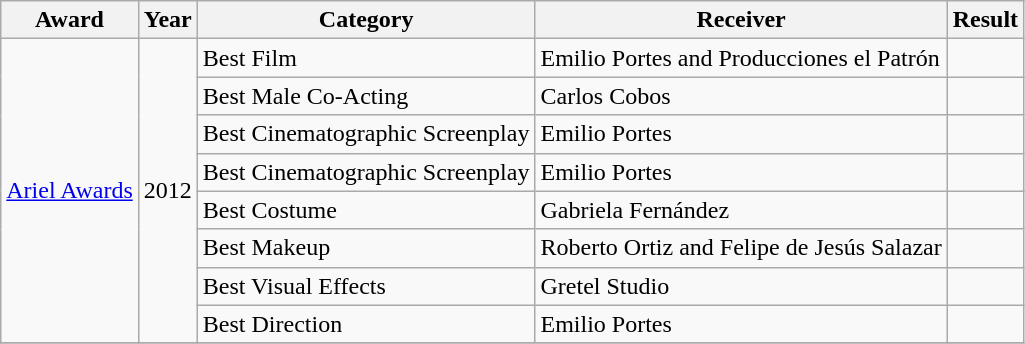<table class="wikitable">
<tr>
<th>Award</th>
<th>Year</th>
<th>Category</th>
<th>Receiver</th>
<th>Result</th>
</tr>
<tr>
<td rowspan="8"><a href='#'>Ariel Awards</a></td>
<td rowspan="8">2012</td>
<td>Best Film</td>
<td>Emilio Portes and Producciones el Patrón</td>
<td></td>
</tr>
<tr>
<td>Best Male Co-Acting</td>
<td>Carlos Cobos</td>
<td></td>
</tr>
<tr>
<td>Best Cinematographic Screenplay</td>
<td>Emilio Portes</td>
<td></td>
</tr>
<tr>
<td>Best Cinematographic Screenplay</td>
<td>Emilio Portes</td>
<td></td>
</tr>
<tr>
<td>Best Costume</td>
<td>Gabriela Fernández</td>
<td></td>
</tr>
<tr>
<td>Best Makeup</td>
<td>Roberto Ortiz and Felipe de Jesús Salazar</td>
<td></td>
</tr>
<tr>
<td>Best Visual Effects</td>
<td>Gretel Studio</td>
<td></td>
</tr>
<tr>
<td>Best Direction</td>
<td>Emilio Portes</td>
<td></td>
</tr>
<tr>
</tr>
</table>
